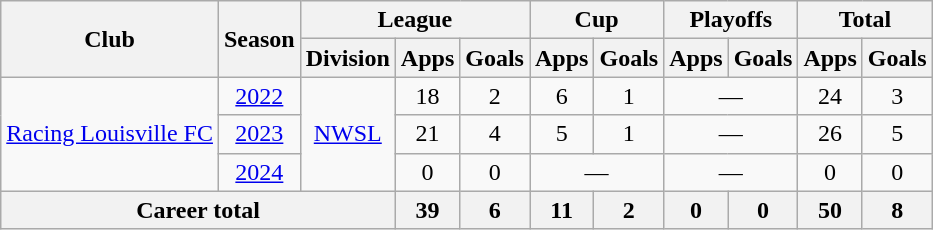<table class="wikitable" style="text-align: center;">
<tr>
<th rowspan="2">Club</th>
<th rowspan="2">Season</th>
<th colspan="3">League</th>
<th colspan="2">Cup</th>
<th colspan="2">Playoffs</th>
<th colspan="2">Total</th>
</tr>
<tr>
<th>Division</th>
<th>Apps</th>
<th>Goals</th>
<th>Apps</th>
<th>Goals</th>
<th>Apps</th>
<th>Goals</th>
<th>Apps</th>
<th>Goals</th>
</tr>
<tr>
<td rowspan="3"><a href='#'>Racing Louisville FC</a></td>
<td><a href='#'>2022</a></td>
<td rowspan="3"><a href='#'>NWSL</a></td>
<td>18</td>
<td>2</td>
<td>6</td>
<td>1</td>
<td colspan="2">—</td>
<td>24</td>
<td>3</td>
</tr>
<tr>
<td><a href='#'>2023</a></td>
<td>21</td>
<td>4</td>
<td>5</td>
<td>1</td>
<td colspan="2">—</td>
<td>26</td>
<td>5</td>
</tr>
<tr>
<td><a href='#'>2024</a></td>
<td>0</td>
<td>0</td>
<td colspan="2">—</td>
<td colspan="2">—</td>
<td>0</td>
<td>0</td>
</tr>
<tr>
<th colspan="3">Career total</th>
<th>39</th>
<th>6</th>
<th>11</th>
<th>2</th>
<th>0</th>
<th>0</th>
<th>50</th>
<th>8</th>
</tr>
</table>
